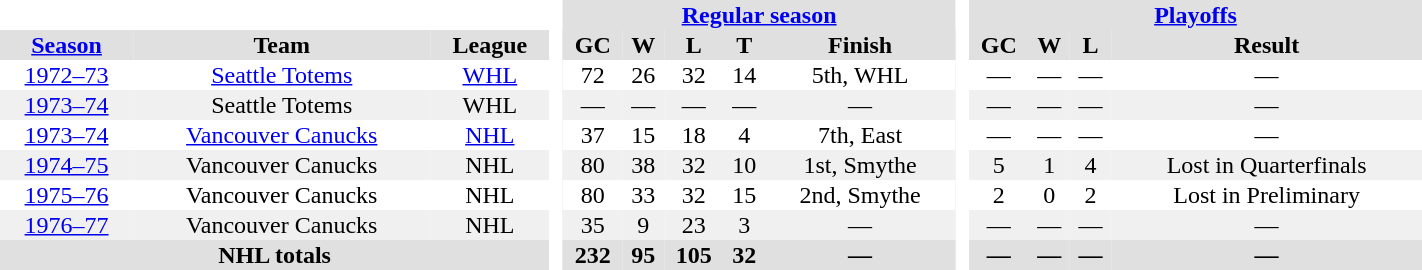<table BORDER="0" CELLPADDING="1" CELLSPACING="0" width="75%" style="text-align:center">
<tr bgcolor="#e0e0e0">
<th colspan="3" bgcolor="#ffffff"> </th>
<th rowspan="99" bgcolor="#ffffff"> </th>
<th colspan="5"><a href='#'>Regular season</a></th>
<th rowspan="99" bgcolor="#ffffff"> </th>
<th colspan="5"><a href='#'>Playoffs</a></th>
</tr>
<tr bgcolor="#e0e0e0">
<th><a href='#'>Season</a></th>
<th>Team</th>
<th>League</th>
<th>GC</th>
<th>W</th>
<th>L</th>
<th>T</th>
<th>Finish</th>
<th>GC</th>
<th>W</th>
<th>L</th>
<th>Result</th>
</tr>
<tr>
<td><a href='#'>1972–73</a></td>
<td><a href='#'>Seattle Totems</a></td>
<td><a href='#'>WHL</a></td>
<td>72</td>
<td>26</td>
<td>32</td>
<td>14</td>
<td>5th, WHL</td>
<td>—</td>
<td>—</td>
<td>—</td>
<td>—</td>
</tr>
<tr bgcolor="#f0f0f0">
<td><a href='#'>1973–74</a></td>
<td>Seattle Totems</td>
<td>WHL</td>
<td>—</td>
<td>—</td>
<td>—</td>
<td>—</td>
<td>—</td>
<td>—</td>
<td>—</td>
<td>—</td>
<td>—</td>
</tr>
<tr>
<td><a href='#'>1973–74</a></td>
<td><a href='#'>Vancouver Canucks</a></td>
<td><a href='#'>NHL</a></td>
<td>37</td>
<td>15</td>
<td>18</td>
<td>4</td>
<td>7th, East</td>
<td>—</td>
<td>—</td>
<td>—</td>
<td>—</td>
</tr>
<tr bgcolor="#f0f0f0">
<td><a href='#'>1974–75</a></td>
<td>Vancouver Canucks</td>
<td>NHL</td>
<td>80</td>
<td>38</td>
<td>32</td>
<td>10</td>
<td>1st, Smythe</td>
<td>5</td>
<td>1</td>
<td>4</td>
<td>Lost in Quarterfinals</td>
</tr>
<tr>
<td><a href='#'>1975–76</a></td>
<td>Vancouver Canucks</td>
<td>NHL</td>
<td>80</td>
<td>33</td>
<td>32</td>
<td>15</td>
<td>2nd, Smythe</td>
<td>2</td>
<td>0</td>
<td>2</td>
<td>Lost in Preliminary</td>
</tr>
<tr bgcolor="#f0f0f0">
<td><a href='#'>1976–77</a></td>
<td>Vancouver Canucks</td>
<td>NHL</td>
<td>35</td>
<td>9</td>
<td>23</td>
<td>3</td>
<td>—</td>
<td>—</td>
<td>—</td>
<td>—</td>
<td>—</td>
</tr>
<tr bgcolor="#e0e0e0">
<th colspan="3">NHL totals</th>
<th>232</th>
<th>95</th>
<th>105</th>
<th>32</th>
<th>—</th>
<th>—</th>
<th>—</th>
<th>—</th>
<th>—</th>
</tr>
</table>
